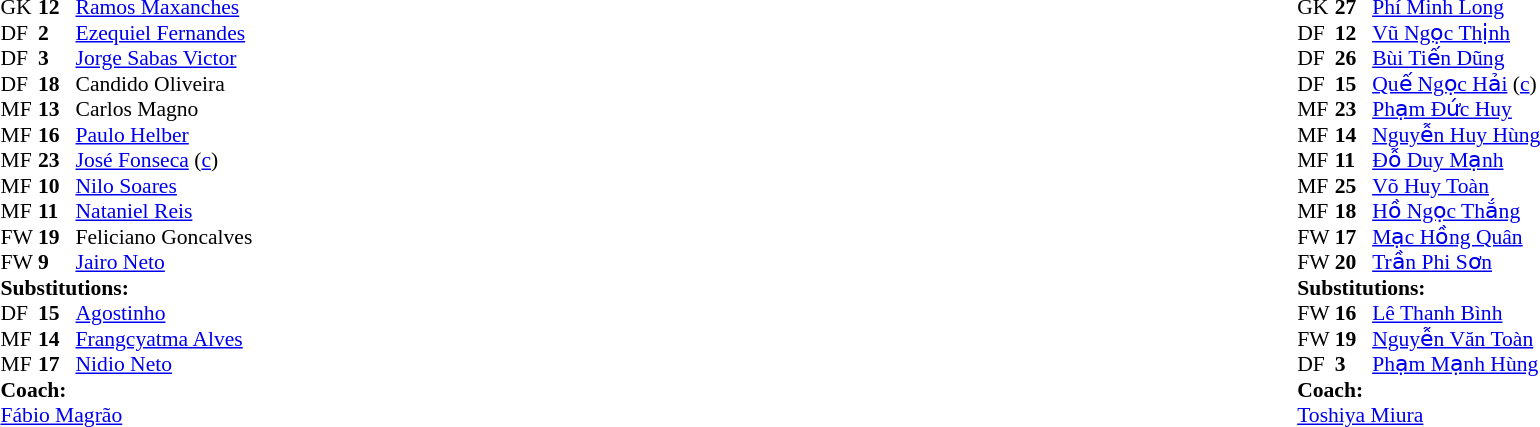<table width="100%">
<tr>
<td valign="top" width="50%"><br><table style="font-size: 90%" cellspacing="0" cellpadding="0">
<tr>
<th width="25"></th>
<th width="25"></th>
</tr>
<tr>
<td>GK</td>
<td><strong>12</strong></td>
<td><a href='#'>Ramos Maxanches</a></td>
</tr>
<tr>
<td>DF</td>
<td><strong>2</strong></td>
<td><a href='#'>Ezequiel Fernandes</a></td>
</tr>
<tr>
<td>DF</td>
<td><strong>3</strong></td>
<td><a href='#'>Jorge Sabas Victor</a></td>
</tr>
<tr>
<td>DF</td>
<td><strong>18</strong></td>
<td>Candido Oliveira</td>
</tr>
<tr>
<td>MF</td>
<td><strong>13</strong></td>
<td>Carlos Magno</td>
<td></td>
<td></td>
</tr>
<tr>
<td>MF</td>
<td><strong>16</strong></td>
<td><a href='#'>Paulo Helber</a></td>
</tr>
<tr>
<td>MF</td>
<td><strong>23</strong></td>
<td><a href='#'>José Fonseca</a> (<a href='#'>c</a>)</td>
</tr>
<tr>
<td>MF</td>
<td><strong>10</strong></td>
<td><a href='#'>Nilo Soares</a></td>
<td></td>
<td></td>
</tr>
<tr>
<td>MF</td>
<td><strong>11</strong></td>
<td><a href='#'>Nataniel Reis</a></td>
</tr>
<tr>
<td>FW</td>
<td><strong>19</strong></td>
<td>Feliciano Goncalves</td>
<td></td>
<td></td>
</tr>
<tr>
<td>FW</td>
<td><strong>9</strong></td>
<td><a href='#'>Jairo Neto</a></td>
</tr>
<tr>
<td colspan=3><strong>Substitutions:</strong></td>
</tr>
<tr>
<td>DF</td>
<td><strong>15</strong></td>
<td><a href='#'>Agostinho</a></td>
<td></td>
<td></td>
</tr>
<tr>
<td>MF</td>
<td><strong>14</strong></td>
<td><a href='#'>Frangcyatma Alves</a></td>
<td></td>
<td></td>
</tr>
<tr>
<td>MF</td>
<td><strong>17</strong></td>
<td><a href='#'>Nidio Neto</a></td>
<td></td>
<td></td>
</tr>
<tr>
<td colspan=3><strong>Coach:</strong></td>
</tr>
<tr>
<td colspan=3> <a href='#'>Fábio Magrão</a></td>
</tr>
</table>
</td>
<td valign="top"></td>
<td valign="top" width="50%"><br><table style="font-size: 90%" cellspacing="0" cellpadding="0" align="center">
<tr>
<th width=25></th>
<th width=25></th>
</tr>
<tr>
<td>GK</td>
<td><strong>27</strong></td>
<td><a href='#'>Phí Minh Long</a></td>
</tr>
<tr>
<td>DF</td>
<td><strong>12</strong></td>
<td><a href='#'>Vũ Ngọc Thịnh</a></td>
</tr>
<tr>
<td>DF</td>
<td><strong>26</strong></td>
<td><a href='#'>Bùi Tiến Dũng</a></td>
</tr>
<tr>
<td>DF</td>
<td><strong>15</strong></td>
<td><a href='#'>Quế Ngọc Hải</a> (<a href='#'>c</a>)</td>
</tr>
<tr>
<td>MF</td>
<td><strong>23</strong></td>
<td><a href='#'>Phạm Đức Huy</a></td>
</tr>
<tr>
<td>MF</td>
<td><strong>14</strong></td>
<td><a href='#'>Nguyễn Huy Hùng</a></td>
</tr>
<tr>
<td>MF</td>
<td><strong>11</strong></td>
<td><a href='#'>Đỗ Duy Mạnh</a></td>
<td></td>
<td></td>
</tr>
<tr>
<td>MF</td>
<td><strong>25</strong></td>
<td><a href='#'>Võ Huy Toàn</a></td>
<td></td>
</tr>
<tr>
<td>MF</td>
<td><strong>18</strong></td>
<td><a href='#'>Hồ Ngọc Thắng</a></td>
<td></td>
<td></td>
</tr>
<tr>
<td>FW</td>
<td><strong>17</strong></td>
<td><a href='#'>Mạc Hồng Quân</a></td>
<td></td>
<td></td>
</tr>
<tr>
<td>FW</td>
<td><strong>20</strong></td>
<td><a href='#'>Trần Phi Sơn</a></td>
</tr>
<tr>
<td colspan=3><strong>Substitutions:</strong></td>
</tr>
<tr>
<td>FW</td>
<td><strong>16</strong></td>
<td><a href='#'>Lê Thanh Bình</a></td>
<td></td>
<td></td>
</tr>
<tr>
<td>FW</td>
<td><strong>19</strong></td>
<td><a href='#'>Nguyễn Văn Toàn</a></td>
<td></td>
<td></td>
</tr>
<tr>
<td>DF</td>
<td><strong>3</strong></td>
<td><a href='#'>Phạm Mạnh Hùng</a></td>
<td></td>
<td></td>
</tr>
<tr>
<td colspan=3><strong>Coach:</strong></td>
</tr>
<tr>
<td colspan=3> <a href='#'>Toshiya Miura</a></td>
</tr>
</table>
</td>
</tr>
</table>
